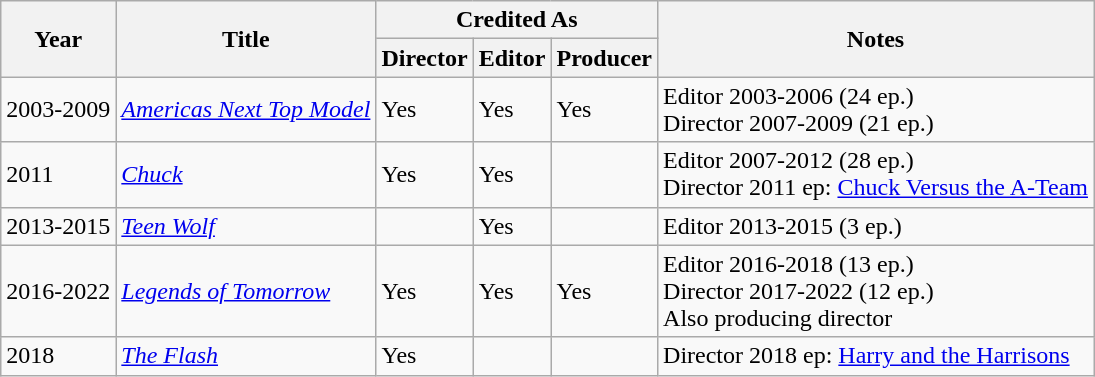<table class="wikitable">
<tr>
<th rowspan="2">Year</th>
<th rowspan="2">Title</th>
<th colspan="3">Credited As</th>
<th rowspan="2">Notes</th>
</tr>
<tr>
<th>Director</th>
<th>Editor</th>
<th>Producer</th>
</tr>
<tr>
<td>2003-2009</td>
<td><a href='#'><em>Americas Next Top Model</em></a></td>
<td>Yes</td>
<td>Yes</td>
<td>Yes</td>
<td>Editor 2003-2006 (24 ep.)<br>Director 2007-2009 (21 ep.)</td>
</tr>
<tr>
<td>2011</td>
<td><a href='#'><em>Chuck</em></a></td>
<td>Yes</td>
<td>Yes</td>
<td></td>
<td>Editor 2007-2012 (28 ep.)<br>Director 2011 ep: <a href='#'>Chuck Versus the A-Team</a></td>
</tr>
<tr>
<td>2013-2015</td>
<td><a href='#'><em>Teen Wolf</em></a></td>
<td></td>
<td>Yes</td>
<td></td>
<td>Editor 2013-2015 (3 ep.)</td>
</tr>
<tr>
<td>2016-2022</td>
<td><em><a href='#'>Legends of Tomorrow</a></em></td>
<td>Yes</td>
<td>Yes</td>
<td>Yes</td>
<td>Editor 2016-2018 (13 ep.)<br>Director 2017-2022 (12 ep.)<br>Also producing director</td>
</tr>
<tr>
<td>2018</td>
<td><em><a href='#'>The Flash</a></em></td>
<td>Yes</td>
<td></td>
<td></td>
<td>Director 2018 ep: <a href='#'>Harry and the Harrisons</a></td>
</tr>
</table>
